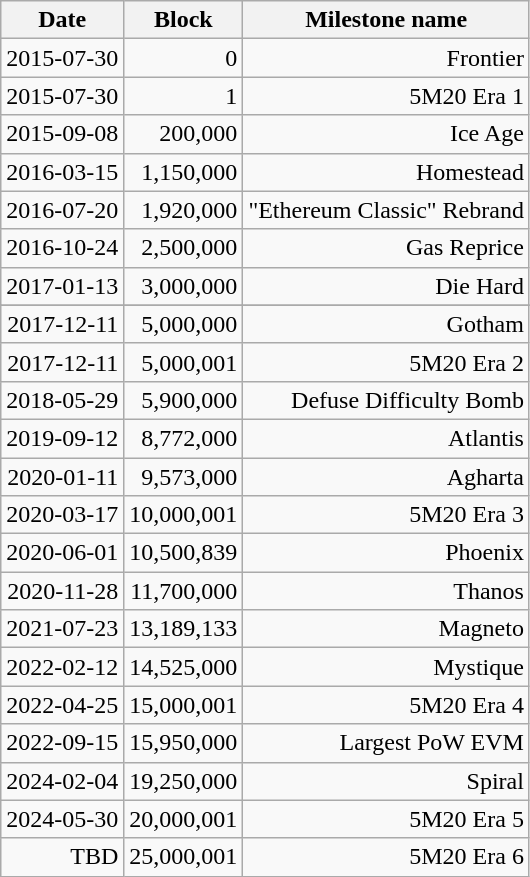<table class="wikitable floatright" style="text-align: right;">
<tr>
<th>Date</th>
<th>Block</th>
<th>Milestone name</th>
</tr>
<tr>
<td>2015-07-30</td>
<td>0</td>
<td>Frontier</td>
</tr>
<tr>
<td>2015-07-30</td>
<td>1</td>
<td>5M20 Era 1</td>
</tr>
<tr>
<td>2015-09-08</td>
<td>200,000</td>
<td>Ice Age</td>
</tr>
<tr>
<td>2016-03-15</td>
<td>1,150,000</td>
<td>Homestead</td>
</tr>
<tr>
<td>2016-07-20</td>
<td>1,920,000</td>
<td>"Ethereum Classic" Rebrand</td>
</tr>
<tr>
<td>2016-10-24</td>
<td>2,500,000</td>
<td>Gas Reprice</td>
</tr>
<tr>
<td>2017-01-13</td>
<td>3,000,000</td>
<td>Die Hard</td>
</tr>
<tr>
</tr>
<tr>
<td>2017-12-11</td>
<td>5,000,000</td>
<td>Gotham</td>
</tr>
<tr>
<td>2017-12-11</td>
<td>5,000,001</td>
<td>5M20 Era 2</td>
</tr>
<tr>
<td>2018-05-29</td>
<td>5,900,000</td>
<td>Defuse Difficulty Bomb</td>
</tr>
<tr>
<td>2019-09-12</td>
<td>8,772,000</td>
<td>Atlantis</td>
</tr>
<tr>
<td>2020-01-11</td>
<td>9,573,000</td>
<td>Agharta</td>
</tr>
<tr>
<td>2020-03-17</td>
<td>10,000,001</td>
<td>5M20 Era 3</td>
</tr>
<tr>
<td>2020-06-01</td>
<td>10,500,839</td>
<td>Phoenix</td>
</tr>
<tr>
<td>2020-11-28</td>
<td>11,700,000</td>
<td>Thanos</td>
</tr>
<tr>
<td>2021-07-23</td>
<td>13,189,133</td>
<td>Magneto</td>
</tr>
<tr>
<td>2022-02-12</td>
<td>14,525,000</td>
<td>Mystique</td>
</tr>
<tr>
<td>2022-04-25</td>
<td>15,000,001</td>
<td>5M20 Era 4</td>
</tr>
<tr>
<td>2022-09-15</td>
<td>15,950,000</td>
<td>Largest PoW EVM</td>
</tr>
<tr>
<td>2024-02-04</td>
<td>19,250,000</td>
<td>Spiral</td>
</tr>
<tr>
<td>2024-05-30</td>
<td>20,000,001</td>
<td>5M20 Era 5</td>
</tr>
<tr>
<td>TBD</td>
<td>25,000,001</td>
<td>5M20 Era 6</td>
</tr>
</table>
